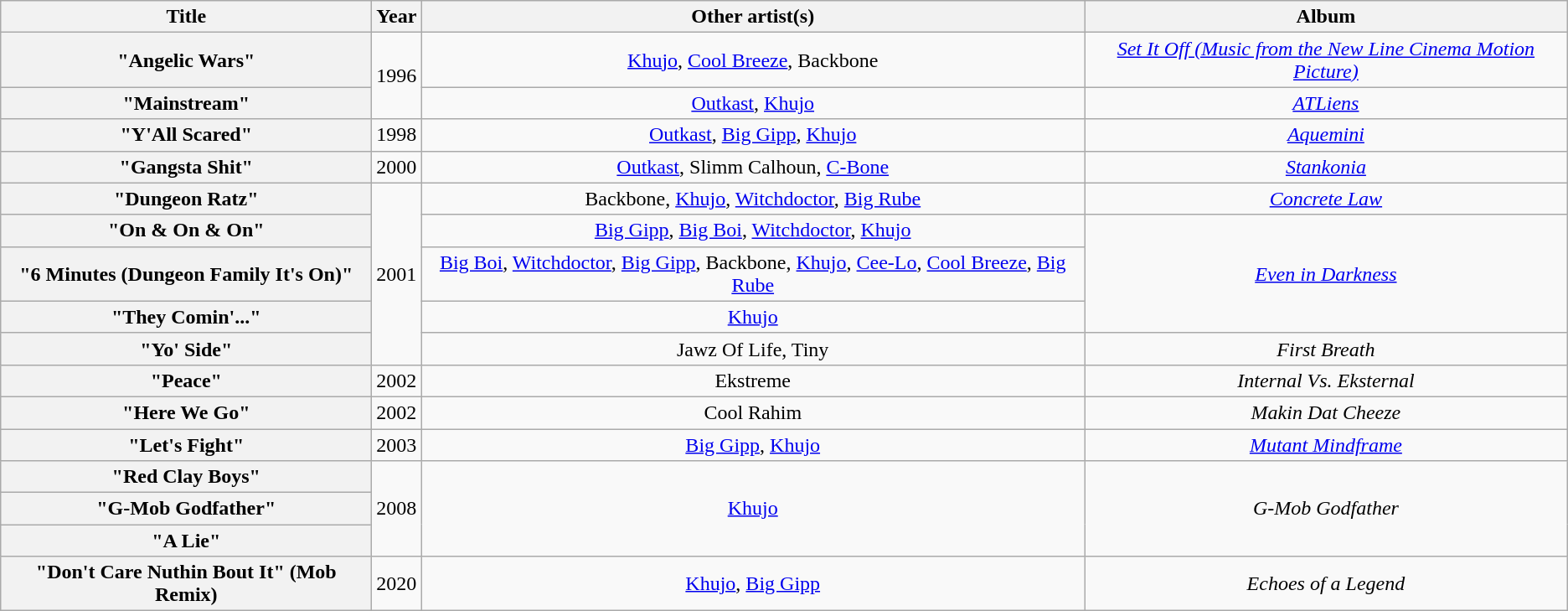<table class="wikitable plainrowheaders" style="text-align:center;">
<tr>
<th scope="col" style="width:18em;">Title</th>
<th scope="col">Year</th>
<th scope="col">Other artist(s)</th>
<th scope="col">Album</th>
</tr>
<tr>
<th scope="row">"Angelic Wars"</th>
<td rowspan="2">1996</td>
<td><a href='#'>Khujo</a>, <a href='#'>Cool Breeze</a>, Backbone</td>
<td><em><a href='#'>Set It Off (Music from the New Line Cinema Motion Picture)</a></em></td>
</tr>
<tr>
<th scope="row">"Mainstream"</th>
<td><a href='#'>Outkast</a>, <a href='#'>Khujo</a></td>
<td><em><a href='#'>ATLiens</a></em></td>
</tr>
<tr>
<th scope="row">"Y'All Scared"</th>
<td>1998</td>
<td><a href='#'>Outkast</a>, <a href='#'>Big Gipp</a>, <a href='#'>Khujo</a></td>
<td><em><a href='#'>Aquemini</a></em></td>
</tr>
<tr>
<th scope="row">"Gangsta Shit"</th>
<td rowspan="1">2000</td>
<td><a href='#'>Outkast</a>, Slimm Calhoun, <a href='#'>C-Bone</a></td>
<td><em><a href='#'>Stankonia</a></em></td>
</tr>
<tr>
<th scope="row">"Dungeon Ratz"</th>
<td rowspan="5">2001</td>
<td>Backbone, <a href='#'>Khujo</a>, <a href='#'>Witchdoctor</a>, <a href='#'>Big Rube</a></td>
<td><em><a href='#'>Concrete Law</a></em></td>
</tr>
<tr>
<th scope="row">"On & On & On"</th>
<td><a href='#'>Big Gipp</a>, <a href='#'>Big Boi</a>, <a href='#'>Witchdoctor</a>, <a href='#'>Khujo</a></td>
<td rowspan="3"><em><a href='#'>Even in Darkness</a></em></td>
</tr>
<tr>
<th scope="row">"6 Minutes (Dungeon Family It's On)"</th>
<td><a href='#'>Big Boi</a>, <a href='#'>Witchdoctor</a>, <a href='#'>Big Gipp</a>, Backbone, <a href='#'>Khujo</a>, <a href='#'>Cee-Lo</a>, <a href='#'>Cool Breeze</a>, <a href='#'>Big Rube</a></td>
</tr>
<tr>
<th scope="row">"They Comin'..."</th>
<td><a href='#'>Khujo</a></td>
</tr>
<tr>
<th scope="row">"Yo' Side"</th>
<td>Jawz Of Life, Tiny</td>
<td><em>First Breath</em></td>
</tr>
<tr>
<th scope="row">"Peace"</th>
<td>2002</td>
<td>Ekstreme</td>
<td><em>Internal Vs. Eksternal</em></td>
</tr>
<tr>
<th scope="row">"Here We Go"</th>
<td>2002</td>
<td>Cool Rahim</td>
<td><em>Makin Dat Cheeze</em></td>
</tr>
<tr>
<th scope="row">"Let's Fight"</th>
<td>2003</td>
<td><a href='#'>Big Gipp</a>, <a href='#'>Khujo</a></td>
<td><em><a href='#'>Mutant Mindframe</a></em></td>
</tr>
<tr>
<th scope="row">"Red Clay Boys"</th>
<td rowspan="3">2008</td>
<td rowspan="3"><a href='#'>Khujo</a></td>
<td rowspan="3"><em>G-Mob Godfather</em></td>
</tr>
<tr>
<th scope="row">"G-Mob Godfather"</th>
</tr>
<tr>
<th scope="row">"A Lie"</th>
</tr>
<tr>
<th scope="row">"Don't Care Nuthin Bout It" (Mob Remix)</th>
<td>2020</td>
<td><a href='#'>Khujo</a>, <a href='#'>Big Gipp</a></td>
<td><em>Echoes of a Legend</em></td>
</tr>
</table>
